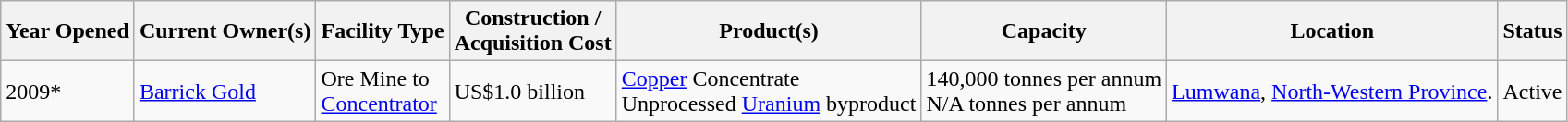<table class="wikitable">
<tr>
<th>Year Opened</th>
<th>Current Owner(s)</th>
<th>Facility Type</th>
<th>Construction /<br>Acquisition Cost</th>
<th>Product(s)</th>
<th>Capacity</th>
<th>Location</th>
<th>Status</th>
</tr>
<tr>
<td>2009*</td>
<td><a href='#'>Barrick Gold</a></td>
<td>Ore Mine to<br><a href='#'>Concentrator</a></td>
<td>US$1.0 billion</td>
<td><a href='#'>Copper</a> Concentrate<br>Unprocessed <a href='#'>Uranium</a> byproduct</td>
<td>140,000 tonnes per annum<br>N/A tonnes per annum</td>
<td><a href='#'>Lumwana</a>, <a href='#'>North-Western Province</a>.</td>
<td>Active</td>
</tr>
</table>
